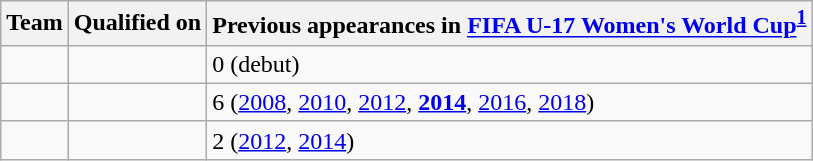<table class="wikitable sortable">
<tr>
<th>Team</th>
<th>Qualified on</th>
<th data-sort-type="number">Previous appearances in <a href='#'>FIFA U-17 Women's World Cup</a><sup><strong><a href='#'>1</a></strong></sup></th>
</tr>
<tr>
<td><em></em></td>
<td></td>
<td>0 (debut)</td>
</tr>
<tr>
<td></td>
<td></td>
<td>6 (<a href='#'>2008</a>, <a href='#'>2010</a>, <a href='#'>2012</a>, <strong><a href='#'>2014</a></strong>, <a href='#'>2016</a>, <a href='#'>2018</a>)</td>
</tr>
<tr>
<td></td>
<td></td>
<td>2 (<a href='#'>2012</a>, <a href='#'>2014</a>)</td>
</tr>
</table>
